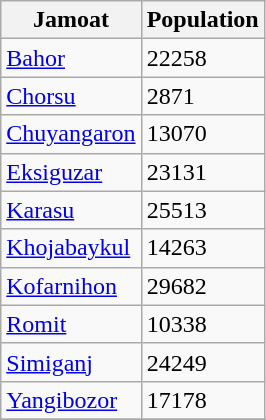<table class="wikitable sortable">
<tr>
<th>Jamoat</th>
<th>Population</th>
</tr>
<tr>
<td><a href='#'>Bahor</a></td>
<td>22258</td>
</tr>
<tr>
<td><a href='#'>Chorsu</a></td>
<td>2871</td>
</tr>
<tr>
<td><a href='#'>Chuyangaron</a></td>
<td>13070</td>
</tr>
<tr>
<td><a href='#'>Eksiguzar</a></td>
<td>23131</td>
</tr>
<tr>
<td><a href='#'>Karasu</a></td>
<td>25513</td>
</tr>
<tr>
<td><a href='#'>Khojabaykul</a></td>
<td>14263</td>
</tr>
<tr>
<td><a href='#'>Kofarnihon</a></td>
<td>29682</td>
</tr>
<tr>
<td><a href='#'>Romit</a></td>
<td>10338</td>
</tr>
<tr>
<td><a href='#'>Simiganj</a></td>
<td>24249</td>
</tr>
<tr>
<td><a href='#'>Yangibozor</a></td>
<td>17178</td>
</tr>
<tr>
</tr>
</table>
